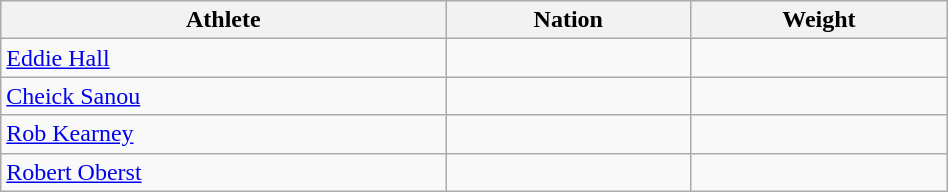<table class="wikitable sortable" style="text-align:center;width: 50%;">
<tr>
<th scope="col">Athlete</th>
<th scope="col">Nation</th>
<th scope="col">Weight</th>
</tr>
<tr>
<td align=left><a href='#'>Eddie Hall</a></td>
<td align=left></td>
<td></td>
</tr>
<tr>
<td align=left><a href='#'>Cheick Sanou</a></td>
<td align=left></td>
<td></td>
</tr>
<tr>
<td align=left><a href='#'>Rob Kearney</a></td>
<td align=left></td>
<td></td>
</tr>
<tr>
<td align=left><a href='#'>Robert Oberst</a></td>
<td align=left></td>
<td></td>
</tr>
</table>
